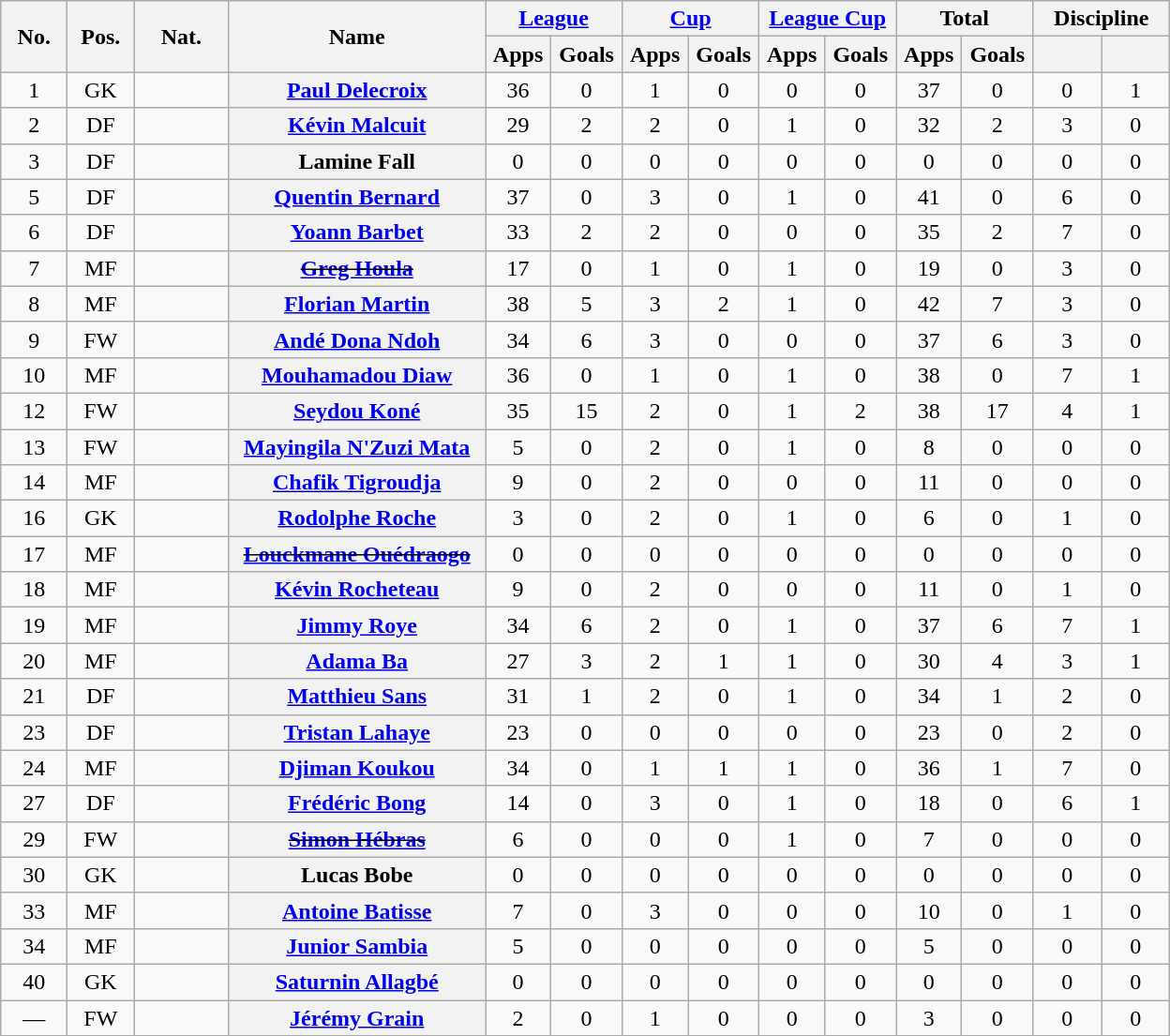<table class="wikitable plainrowheaders" style="text-align:center">
<tr>
<th rowspan=2 width="40">No.</th>
<th rowspan=2 width="40">Pos.</th>
<th rowspan=2 width="60">Nat.</th>
<th rowspan=2 width="175" scope=col>Name</th>
<th colspan=2 width="90"><a href='#'>League</a></th>
<th colspan=2 width="90"><a href='#'>Cup</a></th>
<th colspan=2 width="90"><a href='#'>League Cup</a></th>
<th colspan=2 width="90">Total</th>
<th colspan=2 width="90">Discipline</th>
</tr>
<tr>
<th scope=col>Apps</th>
<th scope=col>Goals</th>
<th scope=col>Apps</th>
<th scope=col>Goals</th>
<th scope=col>Apps</th>
<th scope=col>Goals</th>
<th scope=col>Apps</th>
<th scope=col>Goals</th>
<th scope=col></th>
<th scope=col></th>
</tr>
<tr>
<td>1</td>
<td>GK</td>
<td></td>
<th scope=row><a href='#'>Paul Delecroix</a></th>
<td>36</td>
<td>0</td>
<td>1</td>
<td>0</td>
<td>0</td>
<td>0</td>
<td>37</td>
<td>0</td>
<td>0</td>
<td>1</td>
</tr>
<tr>
<td>2</td>
<td>DF</td>
<td></td>
<th scope=row><a href='#'>Kévin Malcuit</a></th>
<td>29</td>
<td>2</td>
<td>2</td>
<td>0</td>
<td>1</td>
<td>0</td>
<td>32</td>
<td>2</td>
<td>3</td>
<td>0</td>
</tr>
<tr>
<td>3</td>
<td>DF</td>
<td></td>
<th scope=row>Lamine Fall</th>
<td>0</td>
<td>0</td>
<td>0</td>
<td>0</td>
<td>0</td>
<td>0</td>
<td>0</td>
<td>0</td>
<td>0</td>
<td>0</td>
</tr>
<tr>
<td>5</td>
<td>DF</td>
<td></td>
<th scope=row><a href='#'>Quentin Bernard</a></th>
<td>37</td>
<td>0</td>
<td>3</td>
<td>0</td>
<td>1</td>
<td>0</td>
<td>41</td>
<td>0</td>
<td>6</td>
<td>0</td>
</tr>
<tr>
<td>6</td>
<td>DF</td>
<td></td>
<th scope=row><a href='#'>Yoann Barbet</a></th>
<td>33</td>
<td>2</td>
<td>2</td>
<td>0</td>
<td>0</td>
<td>0</td>
<td>35</td>
<td>2</td>
<td>7</td>
<td>0</td>
</tr>
<tr>
<td>7</td>
<td>MF</td>
<td></td>
<th scope=row><s><a href='#'>Greg Houla</a></s> </th>
<td>17</td>
<td>0</td>
<td>1</td>
<td>0</td>
<td>1</td>
<td>0</td>
<td>19</td>
<td>0</td>
<td>3</td>
<td>0</td>
</tr>
<tr>
<td>8</td>
<td>MF</td>
<td></td>
<th scope=row><a href='#'>Florian Martin</a></th>
<td>38</td>
<td>5</td>
<td>3</td>
<td>2</td>
<td>1</td>
<td>0</td>
<td>42</td>
<td>7</td>
<td>3</td>
<td>0</td>
</tr>
<tr>
<td>9</td>
<td>FW</td>
<td></td>
<th scope=row><a href='#'>Andé Dona Ndoh</a></th>
<td>34</td>
<td>6</td>
<td>3</td>
<td>0</td>
<td>0</td>
<td>0</td>
<td>37</td>
<td>6</td>
<td>3</td>
<td>0</td>
</tr>
<tr>
<td>10</td>
<td>MF</td>
<td></td>
<th scope=row><a href='#'>Mouhamadou Diaw</a></th>
<td>36</td>
<td>0</td>
<td>1</td>
<td>0</td>
<td>1</td>
<td>0</td>
<td>38</td>
<td>0</td>
<td>7</td>
<td>1</td>
</tr>
<tr>
<td>12</td>
<td>FW</td>
<td></td>
<th scope=row><a href='#'>Seydou Koné</a></th>
<td>35</td>
<td>15</td>
<td>2</td>
<td>0</td>
<td>1</td>
<td>2</td>
<td>38</td>
<td>17</td>
<td>4</td>
<td>1</td>
</tr>
<tr>
<td>13</td>
<td>FW</td>
<td></td>
<th scope=row><a href='#'>Mayingila N'Zuzi Mata</a></th>
<td>5</td>
<td>0</td>
<td>2</td>
<td>0</td>
<td>1</td>
<td>0</td>
<td>8</td>
<td>0</td>
<td>0</td>
<td>0</td>
</tr>
<tr>
<td>14</td>
<td>MF</td>
<td></td>
<th scope=row><a href='#'>Chafik Tigroudja</a></th>
<td>9</td>
<td>0</td>
<td>2</td>
<td>0</td>
<td>0</td>
<td>0</td>
<td>11</td>
<td>0</td>
<td>0</td>
<td>0</td>
</tr>
<tr>
<td>16</td>
<td>GK</td>
<td></td>
<th scope=row><a href='#'>Rodolphe Roche</a></th>
<td>3</td>
<td>0</td>
<td>2</td>
<td>0</td>
<td>1</td>
<td>0</td>
<td>6</td>
<td>0</td>
<td>1</td>
<td>0</td>
</tr>
<tr>
<td>17</td>
<td>MF</td>
<td></td>
<th scope=row><s><a href='#'>Louckmane Ouédraogo</a></s> </th>
<td>0</td>
<td>0</td>
<td>0</td>
<td>0</td>
<td>0</td>
<td>0</td>
<td>0</td>
<td>0</td>
<td>0</td>
<td>0</td>
</tr>
<tr>
<td>18</td>
<td>MF</td>
<td></td>
<th scope=row><a href='#'>Kévin Rocheteau</a></th>
<td>9</td>
<td>0</td>
<td>2</td>
<td>0</td>
<td>0</td>
<td>0</td>
<td>11</td>
<td>0</td>
<td>1</td>
<td>0</td>
</tr>
<tr>
<td>19</td>
<td>MF</td>
<td></td>
<th scope=row><a href='#'>Jimmy Roye</a></th>
<td>34</td>
<td>6</td>
<td>2</td>
<td>0</td>
<td>1</td>
<td>0</td>
<td>37</td>
<td>6</td>
<td>7</td>
<td>1</td>
</tr>
<tr>
<td>20</td>
<td>MF</td>
<td></td>
<th scope=row><a href='#'>Adama Ba</a></th>
<td>27</td>
<td>3</td>
<td>2</td>
<td>1</td>
<td>1</td>
<td>0</td>
<td>30</td>
<td>4</td>
<td>3</td>
<td>1</td>
</tr>
<tr>
<td>21</td>
<td>DF</td>
<td></td>
<th scope=row><a href='#'>Matthieu Sans</a></th>
<td>31</td>
<td>1</td>
<td>2</td>
<td>0</td>
<td>1</td>
<td>0</td>
<td>34</td>
<td>1</td>
<td>2</td>
<td>0</td>
</tr>
<tr>
<td>23</td>
<td>DF</td>
<td></td>
<th scope=row><a href='#'>Tristan Lahaye</a></th>
<td>23</td>
<td>0</td>
<td>0</td>
<td>0</td>
<td>0</td>
<td>0</td>
<td>23</td>
<td>0</td>
<td>2</td>
<td>0</td>
</tr>
<tr>
<td>24</td>
<td>MF</td>
<td></td>
<th scope=row><a href='#'>Djiman Koukou</a></th>
<td>34</td>
<td>0</td>
<td>1</td>
<td>1</td>
<td>1</td>
<td>0</td>
<td>36</td>
<td>1</td>
<td>7</td>
<td>0</td>
</tr>
<tr>
<td>27</td>
<td>DF</td>
<td></td>
<th scope=row><a href='#'>Frédéric Bong</a></th>
<td>14</td>
<td>0</td>
<td>3</td>
<td>0</td>
<td>1</td>
<td>0</td>
<td>18</td>
<td>0</td>
<td>6</td>
<td>1</td>
</tr>
<tr>
<td>29</td>
<td>FW</td>
<td></td>
<th scope=row><s><a href='#'>Simon Hébras</a></s> </th>
<td>6</td>
<td>0</td>
<td>0</td>
<td>0</td>
<td>1</td>
<td>0</td>
<td>7</td>
<td>0</td>
<td>0</td>
<td>0</td>
</tr>
<tr>
<td>30</td>
<td>GK</td>
<td></td>
<th scope=row>Lucas Bobe</th>
<td>0</td>
<td>0</td>
<td>0</td>
<td>0</td>
<td>0</td>
<td>0</td>
<td>0</td>
<td>0</td>
<td>0</td>
<td>0</td>
</tr>
<tr>
<td>33</td>
<td>MF</td>
<td></td>
<th scope=row><a href='#'>Antoine Batisse</a></th>
<td>7</td>
<td>0</td>
<td>3</td>
<td>0</td>
<td>0</td>
<td>0</td>
<td>10</td>
<td>0</td>
<td>1</td>
<td>0</td>
</tr>
<tr>
<td>34</td>
<td>MF</td>
<td></td>
<th scope=row><a href='#'>Junior Sambia</a></th>
<td>5</td>
<td>0</td>
<td>0</td>
<td>0</td>
<td>0</td>
<td>0</td>
<td>5</td>
<td>0</td>
<td>0</td>
<td>0</td>
</tr>
<tr>
<td>40</td>
<td>GK</td>
<td></td>
<th scope=row><a href='#'>Saturnin Allagbé</a></th>
<td>0</td>
<td>0</td>
<td>0</td>
<td>0</td>
<td>0</td>
<td>0</td>
<td>0</td>
<td>0</td>
<td>0</td>
<td>0</td>
</tr>
<tr>
<td>—</td>
<td>FW</td>
<td></td>
<th scope=row><a href='#'>Jérémy Grain</a></th>
<td>2</td>
<td>0</td>
<td>1</td>
<td>0</td>
<td>0</td>
<td>0</td>
<td>3</td>
<td>0</td>
<td>0</td>
<td>0</td>
</tr>
</table>
